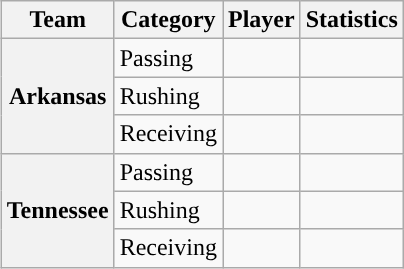<table class="wikitable" style="float:right">
<tr>
<th>Team</th>
<th>Category</th>
<th>Player</th>
<th>Statistics</th>
</tr>
<tr>
<th rowspan=3>Arkansas</th>
<td>Passing</td>
<td></td>
<td></td>
</tr>
<tr>
<td>Rushing</td>
<td></td>
<td></td>
</tr>
<tr>
<td>Receiving</td>
<td></td>
<td></td>
</tr>
<tr>
<th rowspan=3>Tennessee</th>
<td>Passing</td>
<td></td>
<td></td>
</tr>
<tr>
<td>Rushing</td>
<td></td>
<td></td>
</tr>
<tr>
<td>Receiving</td>
<td></td>
<td></td>
</tr>
</table>
